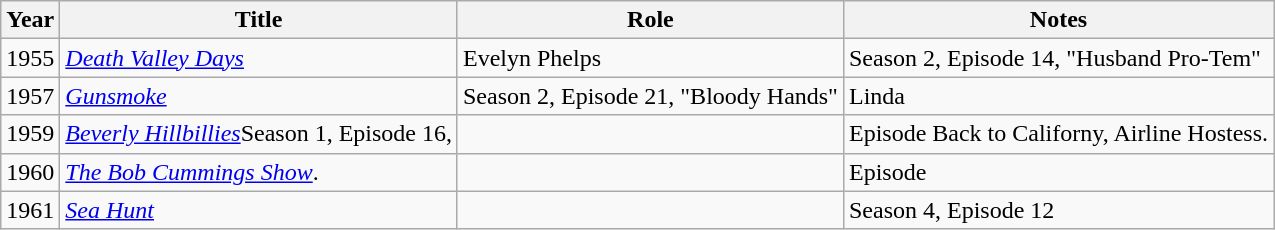<table class="wikitable plainrowheaders sortable">
<tr>
<th scope="col">Year</th>
<th scope="col">Title</th>
<th scope="col">Role</th>
<th scope="col" class="unsortable">Notes</th>
</tr>
<tr>
<td>1955</td>
<td><em><a href='#'>Death Valley Days</a></em></td>
<td>Evelyn Phelps</td>
<td>Season 2, Episode 14, "Husband Pro-Tem"</td>
</tr>
<tr>
<td>1957</td>
<td><em><a href='#'>Gunsmoke</a></em></td>
<td>Season 2, Episode 21, "Bloody Hands"</td>
<td>Linda</td>
</tr>
<tr>
<td>1959</td>
<td><em><a href='#'>Beverly Hillbillies</a></em>Season 1, Episode 16,</td>
<td></td>
<td>Episode Back to Californy, Airline Hostess.</td>
</tr>
<tr>
<td>1960</td>
<td><em><a href='#'>The Bob Cummings Show</a></em>.</td>
<td></td>
<td>Episode</td>
</tr>
<tr>
<td>1961</td>
<td><em><a href='#'>Sea Hunt</a></em></td>
<td></td>
<td>Season 4, Episode 12</td>
</tr>
</table>
